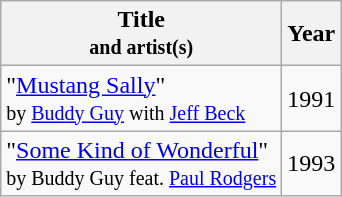<table class="wikitable">
<tr>
<th>Title<br><small>and artist(s)</small></th>
<th>Year</th>
</tr>
<tr>
<td>"<a href='#'>Mustang Sally</a>"<br><small>by <a href='#'>Buddy Guy</a> with <a href='#'>Jeff Beck</a></small></td>
<td>1991</td>
</tr>
<tr>
<td>"<a href='#'>Some Kind of Wonderful</a>"<br><small>by Buddy Guy feat. <a href='#'>Paul Rodgers</a></small></td>
<td>1993</td>
</tr>
</table>
